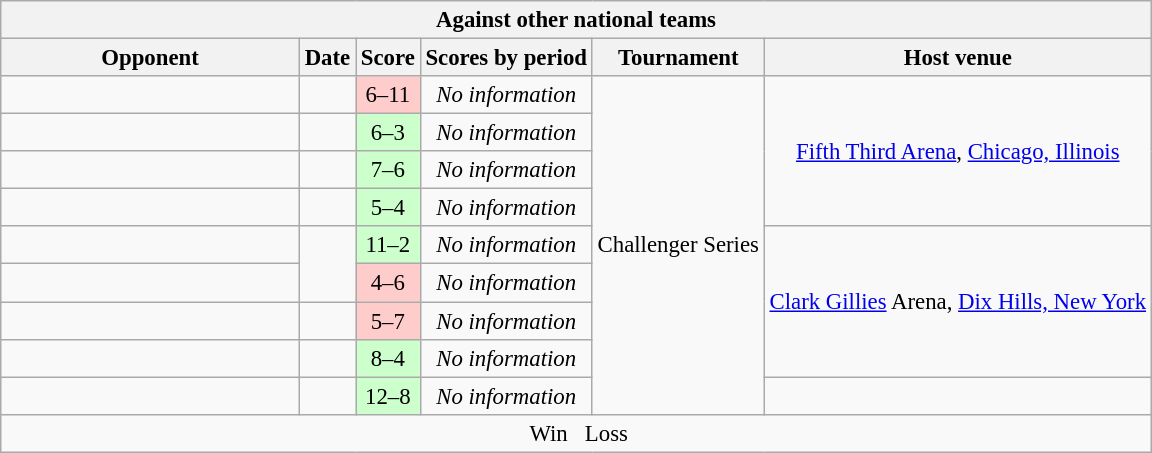<table class="wikitable" style="font-size:95%; text-align:center">
<tr>
<th colspan="6">Against other national teams</th>
</tr>
<tr>
<th width=192>Opponent</th>
<th>Date</th>
<th>Score</th>
<th>Scores by period</th>
<th>Tournament</th>
<th>Host venue</th>
</tr>
<tr>
<td align=left></td>
<td class="nowrap"></td>
<td bgcolor="#ffcccc">6–11</td>
<td class="nowrap"><em>No information</em></td>
<td rowspan="9">Challenger Series</td>
<td rowspan="4"><a href='#'>Fifth Third Arena</a>, <a href='#'>Chicago, Illinois</a></td>
</tr>
<tr>
<td align=left></td>
<td class="nowrap"></td>
<td bgcolor="#ccffcc">6–3</td>
<td class="nowrap"><em>No information</em></td>
</tr>
<tr>
<td align=left></td>
<td class="nowrap"></td>
<td bgcolor="#ccffcc">7–6</td>
<td class="nowrap"><em>No information</em></td>
</tr>
<tr>
<td align=left></td>
<td class="nowrap"></td>
<td bgcolor="#ccffcc">5–4</td>
<td class="nowrap"><em>No information</em></td>
</tr>
<tr>
<td align=left></td>
<td rowspan="2" class="nowrap"></td>
<td bgcolor="#ccffcc">11–2</td>
<td class="nowrap"><em>No information</em></td>
<td rowspan="4"><a href='#'>Clark Gillies</a> Arena, <a href='#'>Dix Hills, New York</a></td>
</tr>
<tr>
<td align=left></td>
<td bgcolor="#ffcccc">4–6</td>
<td class="nowrap"><em>No information</em></td>
</tr>
<tr>
<td align=left></td>
<td class="nowrap"></td>
<td bgcolor="#ffcccc">5–7</td>
<td class="nowrap"><em>No information</em></td>
</tr>
<tr>
<td align=left></td>
<td class="nowrap"></td>
<td bgcolor="#ccffcc">8–4</td>
<td class="nowrap"><em>No information</em></td>
</tr>
<tr>
<td align=left></td>
<td class="nowrap"></td>
<td bgcolor="#ccffcc">12–8</td>
<td class="nowrap"><em>No information</em></td>
</tr>
<tr>
<td colspan="6"> Win   Loss</td>
</tr>
</table>
